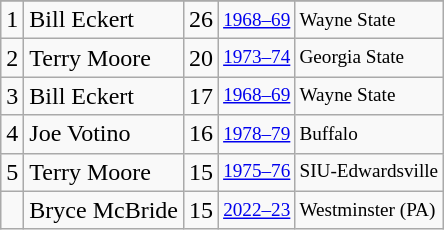<table class="wikitable">
<tr>
</tr>
<tr>
<td>1</td>
<td>Bill Eckert</td>
<td>26</td>
<td style="font-size:80%;"><a href='#'>1968–69</a></td>
<td style="font-size:80%;">Wayne State</td>
</tr>
<tr>
<td>2</td>
<td>Terry Moore</td>
<td>20</td>
<td style="font-size:80%;"><a href='#'>1973–74</a></td>
<td style="font-size:80%;">Georgia State</td>
</tr>
<tr>
<td>3</td>
<td>Bill Eckert</td>
<td>17</td>
<td style="font-size:80%;"><a href='#'>1968–69</a></td>
<td style="font-size:80%;">Wayne State</td>
</tr>
<tr>
<td>4</td>
<td>Joe Votino</td>
<td>16</td>
<td style="font-size:80%;"><a href='#'>1978–79</a></td>
<td style="font-size:80%;">Buffalo</td>
</tr>
<tr>
<td>5</td>
<td>Terry Moore</td>
<td>15</td>
<td style="font-size:80%;"><a href='#'>1975–76</a></td>
<td style="font-size:80%;">SIU-Edwardsville</td>
</tr>
<tr>
<td></td>
<td>Bryce McBride</td>
<td>15</td>
<td style="font-size:80%;"><a href='#'>2022–23</a></td>
<td style="font-size:80%;">Westminster (PA)</td>
</tr>
</table>
